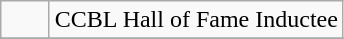<table class="wikitable">
<tr>
<td scope="col" style="width: 25px" !scope="row" style="background:#ffb;"></td>
<td>CCBL Hall of Fame Inductee</td>
</tr>
<tr>
</tr>
</table>
